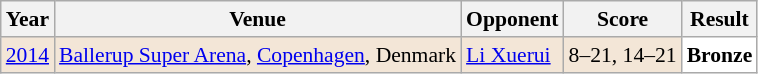<table class="sortable wikitable" style="font-size: 90%;">
<tr>
<th>Year</th>
<th>Venue</th>
<th>Opponent</th>
<th>Score</th>
<th>Result</th>
</tr>
<tr style="background:#F3E6D7">
<td align="center"><a href='#'>2014</a></td>
<td align="left"><a href='#'>Ballerup Super Arena</a>, <a href='#'>Copenhagen</a>, Denmark</td>
<td align="left"> <a href='#'>Li Xuerui</a></td>
<td align="left">8–21, 14–21</td>
<td style="text-align:left; background:white"> <strong>Bronze</strong></td>
</tr>
</table>
